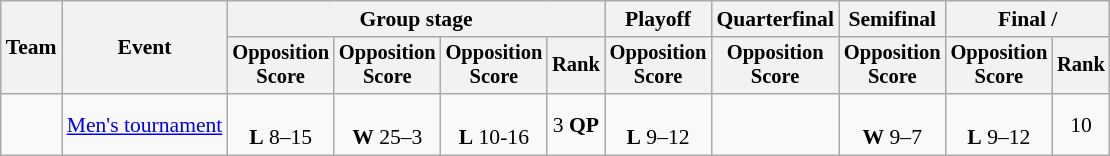<table class="wikitable" style="text-align:center; font-size:90%;">
<tr>
<th rowspan=2>Team</th>
<th rowspan=2>Event</th>
<th colspan=4>Group stage</th>
<th>Playoff</th>
<th>Quarterfinal</th>
<th>Semifinal</th>
<th colspan=2>Final / </th>
</tr>
<tr style=font-size:95%>
<th>Opposition<br>Score</th>
<th>Opposition<br>Score</th>
<th>Opposition<br>Score</th>
<th>Rank</th>
<th>Opposition<br>Score</th>
<th>Opposition<br>Score</th>
<th>Opposition<br>Score</th>
<th>Opposition<br>Score</th>
<th>Rank</th>
</tr>
<tr>
<td align=left></td>
<td align=left><a href='#'>Men's tournament</a></td>
<td><br><strong>L</strong> 8–15</td>
<td><br><strong>W</strong> 25–3</td>
<td><br><strong>L</strong> 10-16</td>
<td>3 <strong>QP</strong></td>
<td><br><strong>L</strong> 9–12</td>
<td></td>
<td><br><strong>W</strong> 9–7</td>
<td><br><strong>L</strong> 9–12</td>
<td>10</td>
</tr>
</table>
